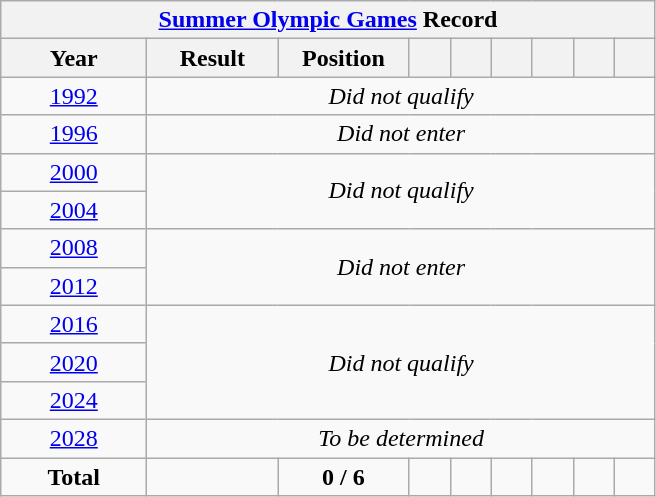<table class="wikitable" style="text-align: center;">
<tr>
<th colspan=9><a href='#'>Summer Olympic Games</a> Record</th>
</tr>
<tr>
<th width="90">Year</th>
<th width="80">Result</th>
<th width="80">Position</th>
<th width="20"></th>
<th width="20"></th>
<th width="20"></th>
<th width="20"></th>
<th width="20"></th>
<th width="20"></th>
</tr>
<tr>
<td> <a href='#'>1992</a></td>
<td rowspan=1 colspan=8><em>Did not qualify</em></td>
</tr>
<tr>
<td> <a href='#'>1996</a></td>
<td rowspan=1 colspan=8><em>Did not enter</em></td>
</tr>
<tr>
<td> <a href='#'>2000</a></td>
<td rowspan=2 colspan=8><em>Did not qualify</em></td>
</tr>
<tr>
<td> <a href='#'>2004</a></td>
</tr>
<tr>
<td> <a href='#'>2008</a></td>
<td rowspan=2 colspan=8><em>Did not enter</em></td>
</tr>
<tr>
<td> <a href='#'>2012</a></td>
</tr>
<tr>
<td> <a href='#'>2016</a></td>
<td rowspan=3 colspan=8><em>Did not qualify</em></td>
</tr>
<tr>
<td> <a href='#'>2020</a></td>
</tr>
<tr>
<td> <a href='#'>2024</a></td>
</tr>
<tr>
<td> <a href='#'>2028</a></td>
<td rowspan=1 colspan=8><em>To be determined</em></td>
</tr>
<tr>
<td><strong>Total</strong></td>
<td></td>
<td><strong>0 / 6</strong></td>
<td></td>
<td></td>
<td></td>
<td></td>
<td></td>
<td></td>
</tr>
</table>
